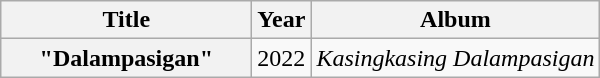<table class="wikitable plainrowheaders" style="text-align:center;">
<tr>
<th scope="col" style="width:10em;">Title</th>
<th>Year</th>
<th>Album</th>
</tr>
<tr>
<th scope="row">"Dalampasigan"</th>
<td>2022</td>
<td><em>Kasingkasing Dalampasigan</em></td>
</tr>
</table>
